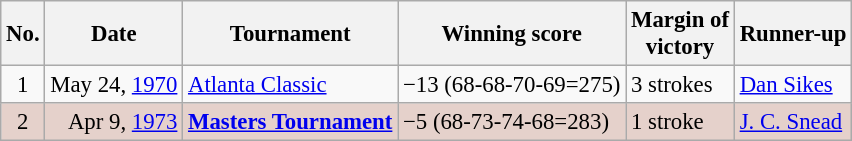<table class="wikitable" style="font-size:95%;">
<tr>
<th>No.</th>
<th>Date</th>
<th>Tournament</th>
<th>Winning score</th>
<th>Margin of<br>victory</th>
<th>Runner-up</th>
</tr>
<tr>
<td align=center>1</td>
<td align=right>May 24, <a href='#'>1970</a></td>
<td><a href='#'>Atlanta Classic</a></td>
<td>−13 (68-68-70-69=275)</td>
<td>3 strokes</td>
<td> <a href='#'>Dan Sikes</a></td>
</tr>
<tr style="background:#e5d1cb;">
<td align=center>2</td>
<td align=right>Apr 9, <a href='#'>1973</a></td>
<td><strong><a href='#'>Masters Tournament</a></strong></td>
<td>−5 (68-73-74-68=283)</td>
<td>1 stroke</td>
<td> <a href='#'>J. C. Snead</a></td>
</tr>
</table>
